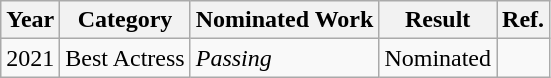<table class="wikitable">
<tr>
<th>Year</th>
<th>Category</th>
<th>Nominated Work</th>
<th>Result</th>
<th>Ref.</th>
</tr>
<tr>
<td>2021</td>
<td>Best Actress</td>
<td><em>Passing</em></td>
<td>Nominated</td>
<td></td>
</tr>
</table>
